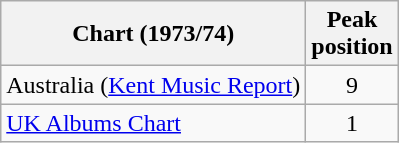<table class="wikitable">
<tr>
<th>Chart (1973/74)</th>
<th>Peak<br>position</th>
</tr>
<tr>
<td>Australia (<a href='#'>Kent Music Report</a>)</td>
<td style="text-align:center;">9</td>
</tr>
<tr>
<td><a href='#'>UK Albums Chart</a></td>
<td align="center">1</td>
</tr>
</table>
